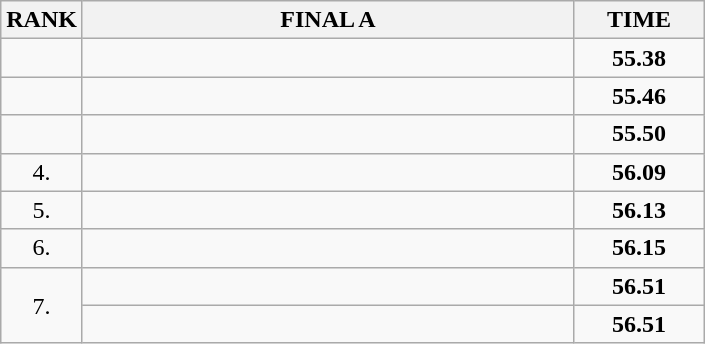<table class="wikitable">
<tr>
<th>RANK</th>
<th style="width: 20em">FINAL A</th>
<th style="width: 5em">TIME</th>
</tr>
<tr>
<td align="center"></td>
<td></td>
<td align="center"><strong>55.38</strong></td>
</tr>
<tr>
<td align="center"></td>
<td></td>
<td align="center"><strong>55.46</strong></td>
</tr>
<tr>
<td align="center"></td>
<td></td>
<td align="center"><strong>55.50</strong></td>
</tr>
<tr>
<td align="center">4.</td>
<td></td>
<td align="center"><strong>56.09</strong></td>
</tr>
<tr>
<td align="center">5.</td>
<td></td>
<td align="center"><strong>56.13</strong></td>
</tr>
<tr>
<td align="center">6.</td>
<td></td>
<td align="center"><strong>56.15</strong></td>
</tr>
<tr>
<td rowspan=2 align="center">7.</td>
<td></td>
<td align="center"><strong>56.51</strong></td>
</tr>
<tr>
<td></td>
<td align="center"><strong>56.51</strong></td>
</tr>
</table>
